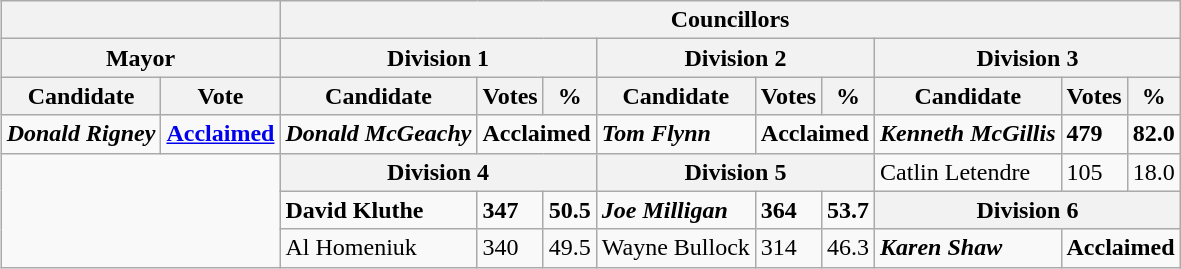<table class="wikitable collapsible collapsed" align="right">
<tr>
<th colspan=2></th>
<th colspan=9>Councillors</th>
</tr>
<tr>
<th colspan=2>Mayor</th>
<th colspan=3>Division 1</th>
<th colspan=3>Division 2</th>
<th colspan=3>Division 3</th>
</tr>
<tr>
<th>Candidate</th>
<th>Vote</th>
<th>Candidate</th>
<th>Votes</th>
<th>%</th>
<th>Candidate</th>
<th>Votes</th>
<th>%</th>
<th>Candidate</th>
<th>Votes</th>
<th>%</th>
</tr>
<tr>
<td><strong><em>Donald Rigney</em></strong></td>
<td><strong><a href='#'>Acclaimed</a></strong></td>
<td><strong><em>Donald McGeachy</em></strong></td>
<td colspan=2><strong>Acclaimed</strong></td>
<td><strong><em>Tom Flynn</em></strong></td>
<td colspan=2><strong>Acclaimed</strong></td>
<td><strong><em>Kenneth McGillis</em></strong></td>
<td><strong>479</strong></td>
<td><strong>82.0</strong></td>
</tr>
<tr>
<td colspan=2 rowspan=3></td>
<th colspan=3>Division 4</th>
<th colspan=3>Division 5</th>
<td>Catlin Letendre</td>
<td>105</td>
<td>18.0</td>
</tr>
<tr>
<td><strong>David Kluthe</strong></td>
<td><strong>347</strong></td>
<td><strong>50.5</strong></td>
<td><strong><em>Joe Milligan</em></strong></td>
<td><strong>364</strong></td>
<td><strong>53.7</strong></td>
<th colspan=3>Division 6</th>
</tr>
<tr>
<td>Al Homeniuk</td>
<td>340</td>
<td>49.5</td>
<td>Wayne Bullock</td>
<td>314</td>
<td>46.3</td>
<td><strong><em>Karen Shaw</em></strong></td>
<td colspan=2><strong>Acclaimed</strong></td>
</tr>
</table>
